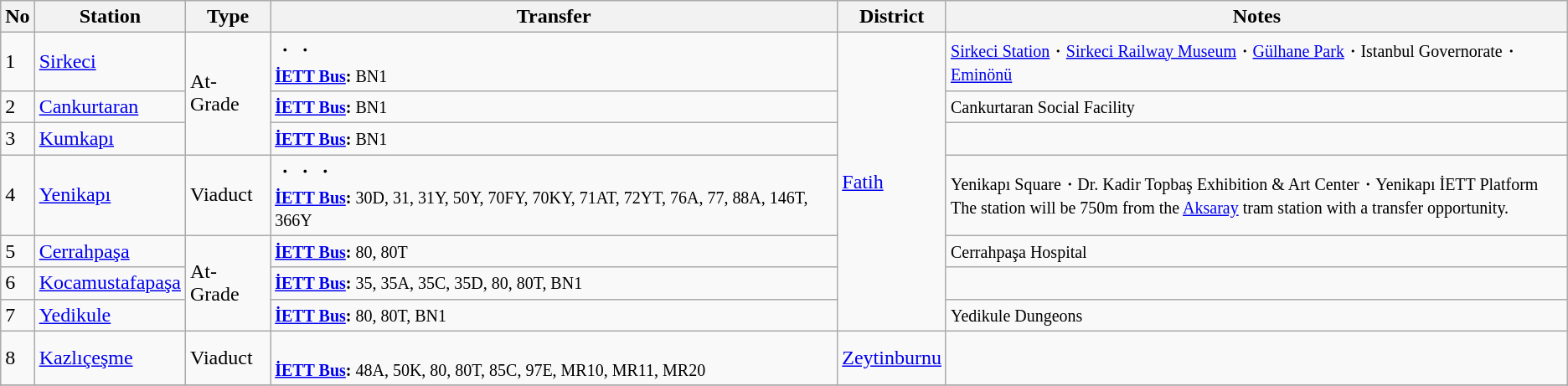<table class="wikitable">
<tr>
<th>No</th>
<th>Station</th>
<th>Type</th>
<th>Transfer</th>
<th>District</th>
<th>Notes</th>
</tr>
<tr>
<td>1</td>
<td><a href='#'>Sirkeci</a></td>
<td rowspan="3">At-Grade</td>
<td>・・<br><small><strong><a href='#'>İETT Bus</a>:</strong> BN1</small></td>
<td rowspan="7"><a href='#'>Fatih</a></td>
<td><small><a href='#'>Sirkeci Station</a>・<a href='#'>Sirkeci Railway Museum</a>・<a href='#'>Gülhane Park</a>・Istanbul Governorate・<a href='#'>Eminönü</a></small></td>
</tr>
<tr>
<td>2</td>
<td><a href='#'>Cankurtaran</a></td>
<td><small><strong><a href='#'>İETT Bus</a>:</strong> BN1</small></td>
<td><small>Cankurtaran Social Facility</small></td>
</tr>
<tr>
<td>3</td>
<td><a href='#'>Kumkapı</a></td>
<td><small><strong><a href='#'>İETT Bus</a>:</strong> BN1</small></td>
<td></td>
</tr>
<tr>
<td>4</td>
<td><a href='#'>Yenikapı</a></td>
<td>Viaduct</td>
<td>・・・<br><small><strong><a href='#'>İETT Bus</a>:</strong> 30D, 31, 31Y, 50Y, 70FY, 70KY, 71AT, 72YT, 76A, 77, 88A, 146T, 366Y</small></td>
<td><small>Yenikapı Square・Dr. Kadir Topbaş Exhibition & Art Center・Yenikapı İETT Platform<br>The station will be 750m from the <a href='#'>Aksaray</a> tram station with a transfer opportunity.</small></td>
</tr>
<tr>
<td>5</td>
<td><a href='#'>Cerrahpaşa</a></td>
<td rowspan="3">At-Grade</td>
<td><small><strong><a href='#'>İETT Bus</a>:</strong> 80, 80T</small></td>
<td><small>Cerrahpaşa Hospital</small></td>
</tr>
<tr>
<td>6</td>
<td><a href='#'>Kocamustafapaşa</a></td>
<td><small><strong><a href='#'>İETT Bus</a>:</strong> 35, 35A, 35C, 35D, 80, 80T, BN1</small></td>
<td></td>
</tr>
<tr>
<td>7</td>
<td><a href='#'>Yedikule</a></td>
<td><small><strong><a href='#'>İETT Bus</a>:</strong> 80, 80T, BN1</small></td>
<td><small>Yedikule Dungeons</small></td>
</tr>
<tr>
<td>8</td>
<td><a href='#'>Kazlıçeşme</a></td>
<td>Viaduct</td>
<td><br><small><strong><a href='#'>İETT Bus</a>:</strong> 48A, 50K, 80, 80T, 85C, 97E, MR10, MR11, MR20</small></td>
<td><a href='#'>Zeytinburnu</a></td>
<td></td>
</tr>
<tr>
</tr>
</table>
